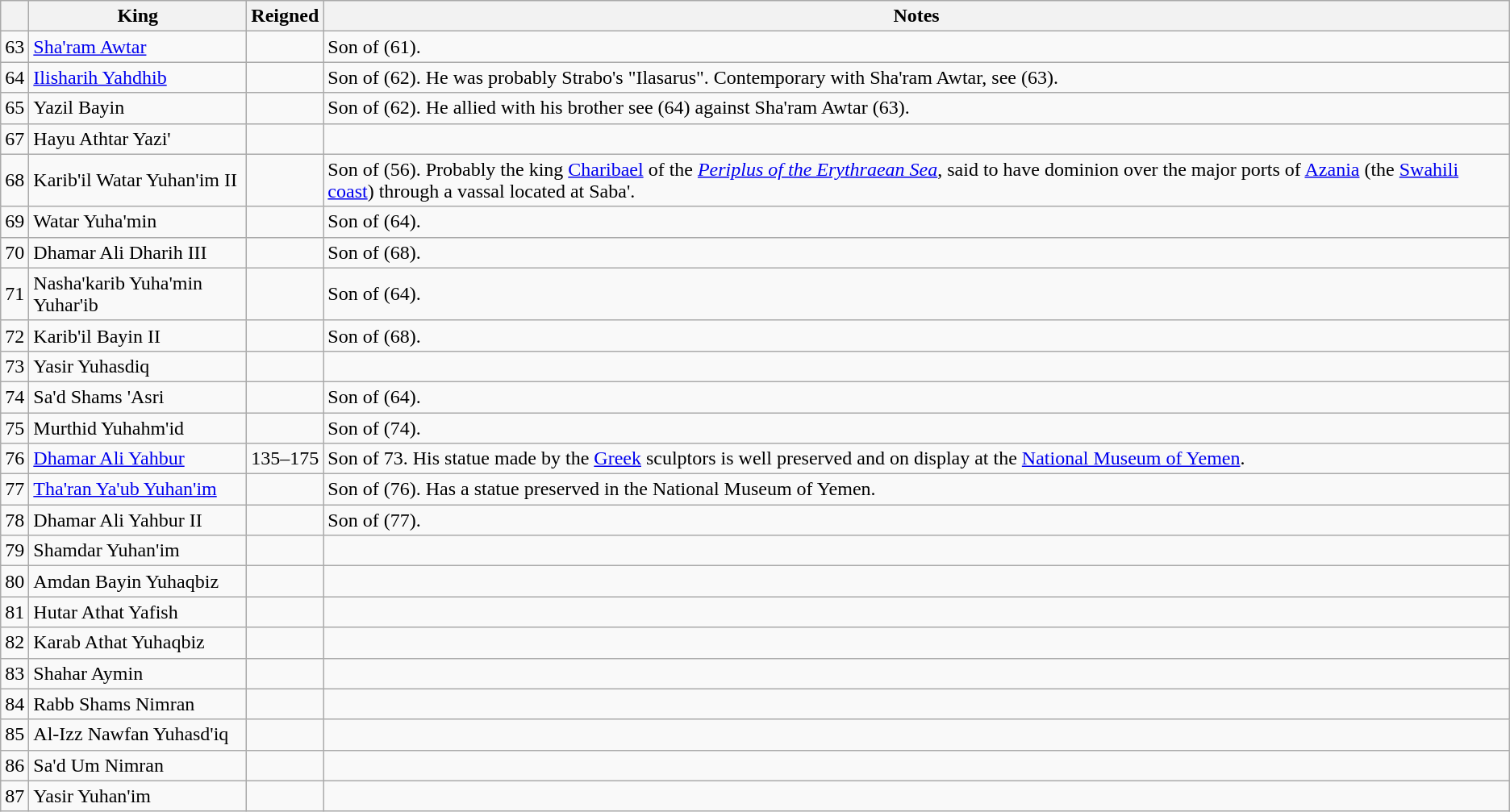<table class="wikitable sortable">
<tr>
<th></th>
<th>King</th>
<th>Reigned</th>
<th>Notes</th>
</tr>
<tr>
<td>63</td>
<td><a href='#'>Sha'ram Awtar</a></td>
<td></td>
<td>Son of (61).</td>
</tr>
<tr>
<td>64</td>
<td><a href='#'>Ilisharih Yahdhib</a></td>
<td></td>
<td>Son of (62). He was probably Strabo's "Ilasarus". Contemporary with Sha'ram Awtar, see (63).</td>
</tr>
<tr>
<td>65</td>
<td>Yazil Bayin</td>
<td></td>
<td>Son of (62). He allied with his brother see (64) against Sha'ram Awtar (63).</td>
</tr>
<tr>
<td>67</td>
<td>Hayu Athtar Yazi'</td>
<td></td>
<td></td>
</tr>
<tr>
<td>68</td>
<td>Karib'il Watar Yuhan'im II</td>
<td></td>
<td>Son of (56). Probably the king <a href='#'>Charibael</a> of the <em><a href='#'>Periplus of the Erythraean Sea</a></em>, said to have dominion over the major ports of <a href='#'>Azania</a> (the <a href='#'>Swahili coast</a>) through a vassal located at Saba'.</td>
</tr>
<tr>
<td>69</td>
<td>Watar Yuha'min</td>
<td></td>
<td>Son of (64).</td>
</tr>
<tr>
<td>70</td>
<td>Dhamar Ali Dharih III</td>
<td></td>
<td>Son of (68).</td>
</tr>
<tr>
<td>71</td>
<td>Nasha'karib Yuha'min Yuhar'ib</td>
<td></td>
<td>Son of (64).</td>
</tr>
<tr>
<td>72</td>
<td>Karib'il Bayin II</td>
<td></td>
<td>Son of (68).</td>
</tr>
<tr>
<td>73</td>
<td>Yasir Yuhasdiq</td>
<td></td>
<td></td>
</tr>
<tr>
<td>74</td>
<td>Sa'd Shams 'Asri</td>
<td></td>
<td>Son of (64).</td>
</tr>
<tr>
<td>75</td>
<td>Murthid Yuhahm'id</td>
<td></td>
<td>Son of (74).</td>
</tr>
<tr>
<td>76</td>
<td><a href='#'>Dhamar Ali Yahbur</a></td>
<td>135–175</td>
<td>Son of 73. His statue made by the <a href='#'>Greek</a> sculptors is well preserved and on display at the <a href='#'>National Museum of Yemen</a>.</td>
</tr>
<tr>
<td>77</td>
<td><a href='#'>Tha'ran Ya'ub Yuhan'im</a></td>
<td></td>
<td>Son of (76). Has a statue preserved in the National Museum of Yemen.</td>
</tr>
<tr>
<td>78</td>
<td>Dhamar Ali Yahbur II</td>
<td></td>
<td>Son of (77).</td>
</tr>
<tr>
<td>79</td>
<td>Shamdar Yuhan'im</td>
<td></td>
<td></td>
</tr>
<tr>
<td>80</td>
<td>Amdan Bayin Yuhaqbiz</td>
<td></td>
<td></td>
</tr>
<tr>
<td>81</td>
<td>Hutar Athat Yafish</td>
<td></td>
<td></td>
</tr>
<tr>
<td>82</td>
<td>Karab Athat Yuhaqbiz</td>
<td></td>
<td></td>
</tr>
<tr>
<td>83</td>
<td>Shahar Aymin</td>
<td></td>
<td></td>
</tr>
<tr>
<td>84</td>
<td>Rabb Shams Nimran</td>
<td></td>
<td></td>
</tr>
<tr>
<td>85</td>
<td>Al-Izz Nawfan Yuhasd'iq</td>
<td></td>
<td></td>
</tr>
<tr>
<td>86</td>
<td>Sa'd Um Nimran</td>
<td></td>
<td></td>
</tr>
<tr>
<td>87</td>
<td>Yasir Yuhan'im</td>
<td></td>
<td></td>
</tr>
</table>
